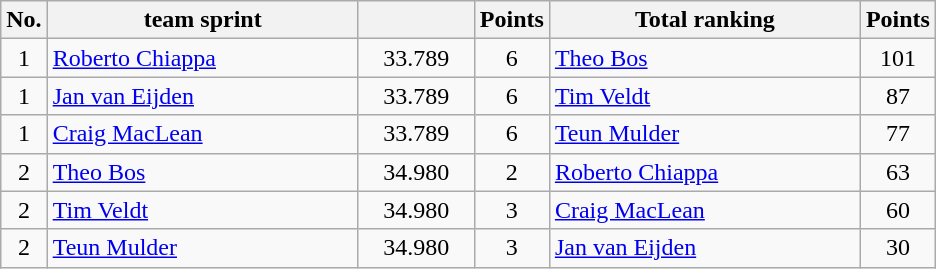<table class="wikitable">
<tr>
<th width="20px">No.</th>
<th width="200px">team sprint</th>
<th width="70px"></th>
<th width="40px">Points</th>
<th width="200px">Total ranking</th>
<th width="40px">Points</th>
</tr>
<tr align=center>
<td>1</td>
<td align=left> <a href='#'>Roberto Chiappa</a></td>
<td>33.789</td>
<td>6</td>
<td align=left> <a href='#'>Theo Bos</a></td>
<td>101</td>
</tr>
<tr align=center>
<td>1</td>
<td align=left> <a href='#'>Jan van Eijden</a></td>
<td>33.789</td>
<td>6</td>
<td align=left> <a href='#'>Tim Veldt</a></td>
<td>87</td>
</tr>
<tr align=center>
<td>1</td>
<td align=left> <a href='#'>Craig MacLean</a></td>
<td>33.789</td>
<td>6</td>
<td align=left> <a href='#'>Teun Mulder</a></td>
<td>77</td>
</tr>
<tr align=center>
<td>2</td>
<td align=left> <a href='#'>Theo Bos</a></td>
<td>34.980</td>
<td>2</td>
<td align=left> <a href='#'>Roberto Chiappa</a></td>
<td>63</td>
</tr>
<tr align=center>
<td>2</td>
<td align=left> <a href='#'>Tim Veldt</a></td>
<td>34.980</td>
<td>3</td>
<td align=left> <a href='#'>Craig MacLean</a></td>
<td>60</td>
</tr>
<tr align=center>
<td>2</td>
<td align=left> <a href='#'>Teun Mulder</a></td>
<td>34.980</td>
<td>3</td>
<td align=left> <a href='#'>Jan van Eijden</a></td>
<td>30</td>
</tr>
</table>
